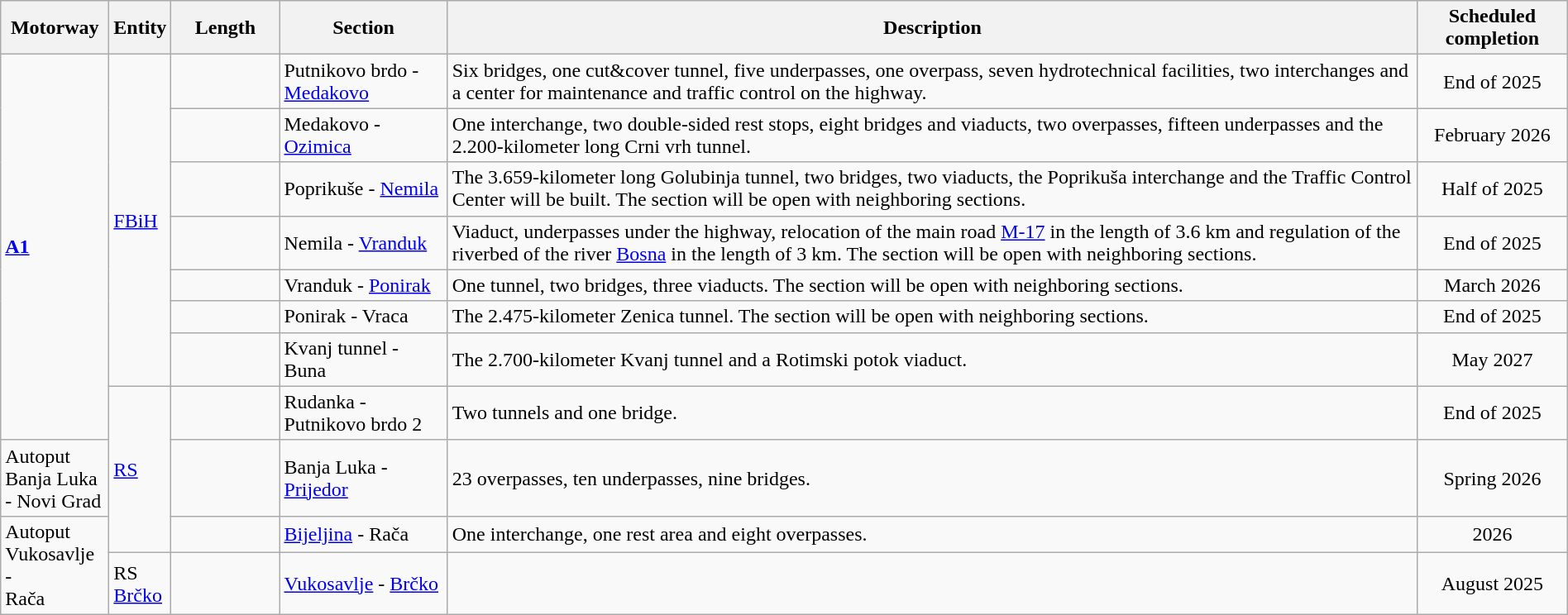<table class="wikitable" style="margin:auto;">
<tr>
<th width="80">Motorway</th>
<th>Entity</th>
<th width="80">Length</th>
<th>Section</th>
<th>Description</th>
<th>Scheduled completion</th>
</tr>
<tr>
<td rowspan="8"> <strong><a href='#'>A1</a></strong></td>
<td rowspan="7"><a href='#'>FBiH</a></td>
<td></td>
<td>Putnikovo brdo - <a href='#'>Medakovo</a></td>
<td>Six bridges, one cut&cover tunnel, five underpasses, one overpass, seven hydrotechnical facilities, two interchanges and a center for maintenance and traffic control on the highway.</td>
<td align="center">End of 2025</td>
</tr>
<tr>
<td></td>
<td>Medakovo - <a href='#'>Ozimica</a></td>
<td>One interchange, two double-sided rest stops, eight bridges and viaducts, two overpasses, fifteen underpasses and the 2.200-kilometer long Crni vrh tunnel.</td>
<td align="center">February 2026</td>
</tr>
<tr>
<td></td>
<td>Poprikuše - <a href='#'>Nemila</a></td>
<td>The 3.659-kilometer long Golubinja tunnel, two bridges, two viaducts, the Poprikuša interchange and the Traffic Control Center will be built. The section will be open with neighboring sections.</td>
<td align="center">Half of 2025</td>
</tr>
<tr>
<td></td>
<td>Nemila - <a href='#'>Vranduk</a></td>
<td>Viaduct, underpasses under the highway, relocation of the main road <a href='#'>M-17</a> in the length of 3.6 km and regulation of the riverbed of the river <a href='#'>Bosna</a> in the length of 3 km. The section will be open with neighboring sections.</td>
<td align="center">End of 2025</td>
</tr>
<tr>
<td></td>
<td>Vranduk - <a href='#'>Ponirak</a></td>
<td>One tunnel, two bridges, three viaducts. The section will be open with neighboring sections.</td>
<td align="center">March 2026</td>
</tr>
<tr>
<td></td>
<td>Ponirak - Vraca</td>
<td>The 2.475-kilometer Zenica tunnel. The section will be open with neighboring sections.</td>
<td align="center">End of 2025</td>
</tr>
<tr>
<td></td>
<td>Kvanj tunnel - Buna</td>
<td>The 2.700-kilometer Kvanj tunnel and a Rotimski potok viaduct.</td>
<td align="center">May 2027</td>
</tr>
<tr>
<td rowspan="3"><a href='#'>RS</a></td>
<td></td>
<td>Rudanka - Putnikovo brdo 2</td>
<td>Two tunnels and one bridge.</td>
<td align="center">End of 2025</td>
</tr>
<tr>
<td>Autoput Banja Luka - Novi Grad</td>
<td></td>
<td>Banja Luka - <a href='#'>Prijedor</a></td>
<td>23 overpasses, ten underpasses, nine bridges.</td>
<td align="center">Spring 2026</td>
</tr>
<tr>
<td rowspan="2">Autoput Vukosavlje -<br>Rača</td>
<td></td>
<td><a href='#'>Bijeljina</a> - Rača</td>
<td>One interchange, one rest area and eight overpasses.</td>
<td align="center">2026</td>
</tr>
<tr>
<td>RS<br><a href='#'>Brčko</a></td>
<td></td>
<td><a href='#'>Vukosavlje</a> - <a href='#'>Brčko</a></td>
<td></td>
<td align="center">August 2025</td>
</tr>
</table>
